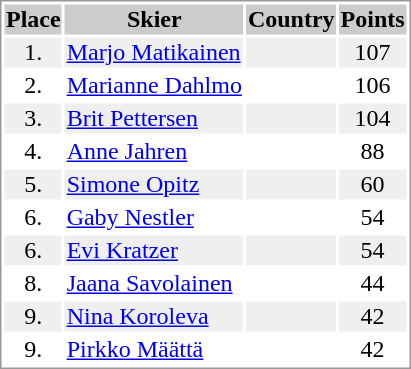<table border="0" style="border: 1px solid #999; background-color:#FFFFFF; text-align:center">
<tr align="center" bgcolor="#CCCCCC">
<th>Place</th>
<th>Skier</th>
<th>Country</th>
<th>Points</th>
</tr>
<tr bgcolor="#EFEFEF">
<td>1.</td>
<td align="left"><a href='#'>Marjo Matikainen</a></td>
<td align="left"></td>
<td>107</td>
</tr>
<tr>
<td>2.</td>
<td align="left"><a href='#'>Marianne Dahlmo</a></td>
<td align="left"></td>
<td>106</td>
</tr>
<tr bgcolor="#EFEFEF">
<td>3.</td>
<td align="left"><a href='#'>Brit Pettersen</a></td>
<td align="left"></td>
<td>104</td>
</tr>
<tr>
<td>4.</td>
<td align="left"><a href='#'>Anne Jahren</a></td>
<td align="left"></td>
<td>88</td>
</tr>
<tr bgcolor="#EFEFEF">
<td>5.</td>
<td align="left"><a href='#'>Simone Opitz</a></td>
<td align="left"></td>
<td>60</td>
</tr>
<tr>
<td>6.</td>
<td align="left"><a href='#'>Gaby Nestler</a></td>
<td align="left"></td>
<td>54</td>
</tr>
<tr bgcolor="#EFEFEF">
<td>6.</td>
<td align="left"><a href='#'>Evi Kratzer</a></td>
<td align="left"></td>
<td>54</td>
</tr>
<tr>
<td>8.</td>
<td align="left"><a href='#'>Jaana Savolainen</a></td>
<td align="left"></td>
<td>44</td>
</tr>
<tr bgcolor="#EFEFEF">
<td>9.</td>
<td align="left"><a href='#'>Nina Koroleva</a></td>
<td align="left"></td>
<td>42</td>
</tr>
<tr>
<td>9.</td>
<td align="left"><a href='#'>Pirkko Määttä</a></td>
<td align="left"></td>
<td>42</td>
</tr>
</table>
